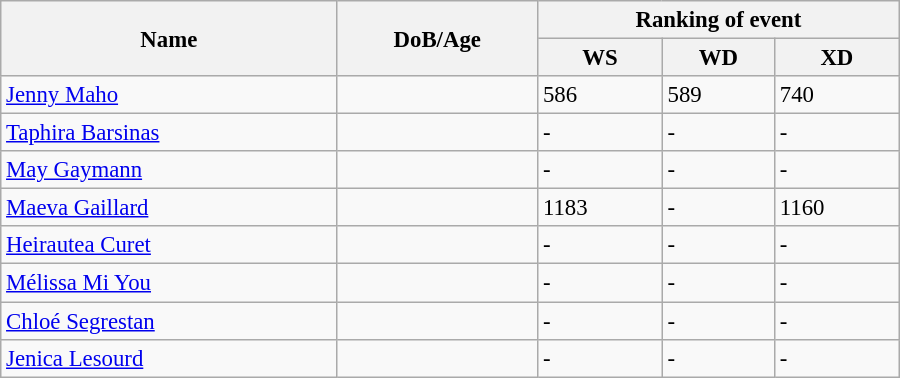<table class="wikitable" style="width:600px; font-size:95%;">
<tr>
<th rowspan="2" align="left">Name</th>
<th rowspan="2" align="left">DoB/Age</th>
<th colspan="3" align="center">Ranking of event</th>
</tr>
<tr>
<th align="center">WS</th>
<th>WD</th>
<th align="center">XD</th>
</tr>
<tr>
<td><a href='#'>Jenny Maho</a></td>
<td></td>
<td>586</td>
<td>589</td>
<td>740</td>
</tr>
<tr>
<td><a href='#'>Taphira Barsinas</a></td>
<td></td>
<td>-</td>
<td>-</td>
<td>-</td>
</tr>
<tr>
<td><a href='#'>May Gaymann</a></td>
<td></td>
<td>-</td>
<td>-</td>
<td>-</td>
</tr>
<tr>
<td><a href='#'>Maeva Gaillard</a></td>
<td></td>
<td>1183</td>
<td>-</td>
<td>1160</td>
</tr>
<tr>
<td><a href='#'>Heirautea Curet</a></td>
<td></td>
<td>-</td>
<td>-</td>
<td>-</td>
</tr>
<tr>
<td><a href='#'>Mélissa Mi You</a></td>
<td></td>
<td>-</td>
<td>-</td>
<td>-</td>
</tr>
<tr>
<td><a href='#'>Chloé Segrestan</a></td>
<td></td>
<td>-</td>
<td>-</td>
<td>-</td>
</tr>
<tr>
<td><a href='#'>Jenica Lesourd</a></td>
<td></td>
<td>-</td>
<td>-</td>
<td>-</td>
</tr>
</table>
